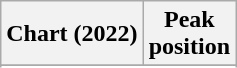<table class="wikitable sortable plainrowheaders" style="text-align:center">
<tr>
<th scope="col">Chart (2022)</th>
<th scope="col">Peak<br>position</th>
</tr>
<tr>
</tr>
<tr>
</tr>
<tr>
</tr>
<tr>
</tr>
<tr>
</tr>
</table>
